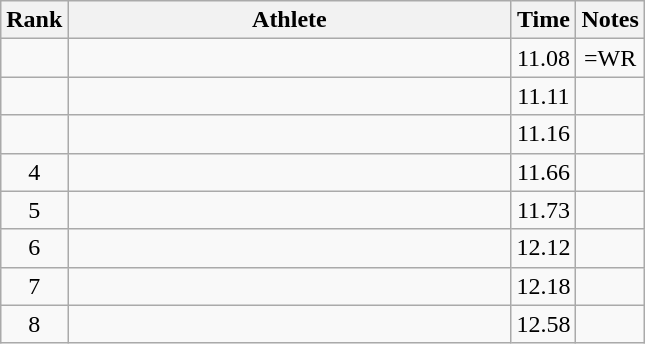<table class="wikitable" style="text-align:center">
<tr>
<th>Rank</th>
<th Style="width:18em">Athlete</th>
<th>Time</th>
<th>Notes</th>
</tr>
<tr>
<td></td>
<td style="text-align:left"></td>
<td>11.08</td>
<td>=WR</td>
</tr>
<tr>
<td></td>
<td style="text-align:left"></td>
<td>11.11</td>
<td></td>
</tr>
<tr>
<td></td>
<td style="text-align:left"></td>
<td>11.16</td>
<td></td>
</tr>
<tr>
<td>4</td>
<td style="text-align:left"></td>
<td>11.66</td>
<td></td>
</tr>
<tr>
<td>5</td>
<td style="text-align:left"></td>
<td>11.73</td>
<td></td>
</tr>
<tr>
<td>6</td>
<td style="text-align:left"></td>
<td>12.12</td>
<td></td>
</tr>
<tr>
<td>7</td>
<td style="text-align:left"></td>
<td>12.18</td>
<td></td>
</tr>
<tr>
<td>8</td>
<td style="text-align:left"></td>
<td>12.58</td>
<td></td>
</tr>
</table>
